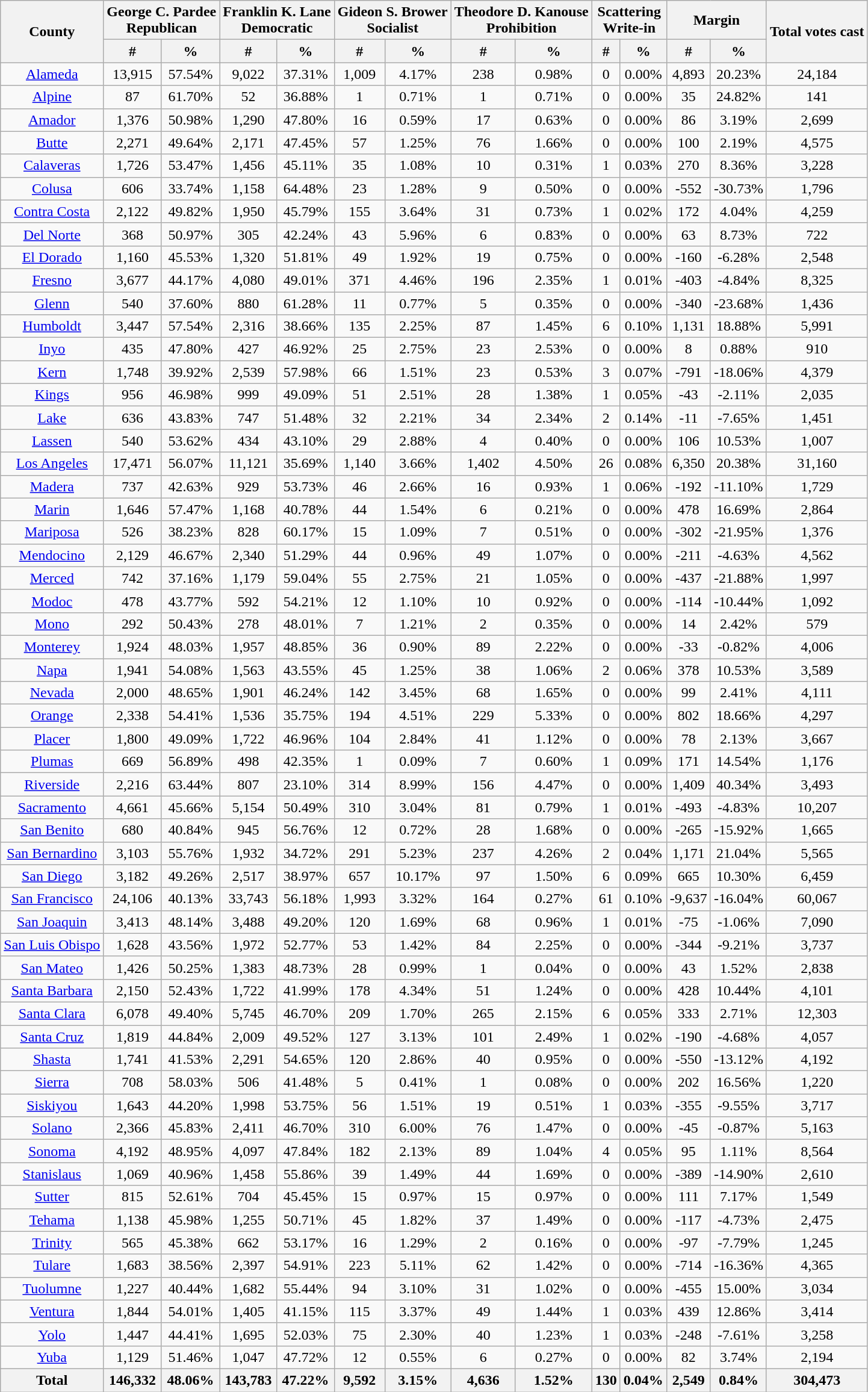<table class="wikitable sortable" style="text-align:center">
<tr>
<th rowspan="2">County</th>
<th style="text-align:center;" colspan="2">George C. Pardee<br>Republican</th>
<th style="text-align:center;" colspan="2">Franklin K. Lane<br>Democratic</th>
<th style="text-align:center;" colspan="2">Gideon S. Brower<br>Socialist</th>
<th style="text-align:center;" colspan="2">Theodore D. Kanouse<br>Prohibition</th>
<th style="text-align:center;" colspan="2">Scattering<br>Write-in</th>
<th style="text-align:center;" colspan="2">Margin</th>
<th style="text-align:center;" rowspan="2">Total votes cast</th>
</tr>
<tr>
<th style="text-align:center;" data-sort-type="number">#</th>
<th style="text-align:center;" data-sort-type="number">%</th>
<th style="text-align:center;" data-sort-type="number">#</th>
<th style="text-align:center;" data-sort-type="number">%</th>
<th style="text-align:center;" data-sort-type="number">#</th>
<th style="text-align:center;" data-sort-type="number">%</th>
<th style="text-align:center;" data-sort-type="number">#</th>
<th style="text-align:center;" data-sort-type="number">%</th>
<th style="text-align:center;" data-sort-type="number">#</th>
<th style="text-align:center;" data-sort-type="number">%</th>
<th style="text-align:center;" data-sort-type="number">#</th>
<th style="text-align:center;" data-sort-type="number">%</th>
</tr>
<tr style="text-align:center;">
<td><a href='#'>Alameda</a></td>
<td>13,915</td>
<td>57.54%</td>
<td>9,022</td>
<td>37.31%</td>
<td>1,009</td>
<td>4.17%</td>
<td>238</td>
<td>0.98%</td>
<td>0</td>
<td>0.00%</td>
<td>4,893</td>
<td>20.23%</td>
<td>24,184</td>
</tr>
<tr style="text-align:center;">
<td><a href='#'>Alpine</a></td>
<td>87</td>
<td>61.70%</td>
<td>52</td>
<td>36.88%</td>
<td>1</td>
<td>0.71%</td>
<td>1</td>
<td>0.71%</td>
<td>0</td>
<td>0.00%</td>
<td>35</td>
<td>24.82%</td>
<td>141</td>
</tr>
<tr style="text-align:center;">
<td><a href='#'>Amador</a></td>
<td>1,376</td>
<td>50.98%</td>
<td>1,290</td>
<td>47.80%</td>
<td>16</td>
<td>0.59%</td>
<td>17</td>
<td>0.63%</td>
<td>0</td>
<td>0.00%</td>
<td>86</td>
<td>3.19%</td>
<td>2,699</td>
</tr>
<tr style="text-align:center;">
<td><a href='#'>Butte</a></td>
<td>2,271</td>
<td>49.64%</td>
<td>2,171</td>
<td>47.45%</td>
<td>57</td>
<td>1.25%</td>
<td>76</td>
<td>1.66%</td>
<td>0</td>
<td>0.00%</td>
<td>100</td>
<td>2.19%</td>
<td>4,575</td>
</tr>
<tr style="text-align:center;">
<td><a href='#'>Calaveras</a></td>
<td>1,726</td>
<td>53.47%</td>
<td>1,456</td>
<td>45.11%</td>
<td>35</td>
<td>1.08%</td>
<td>10</td>
<td>0.31%</td>
<td>1</td>
<td>0.03%</td>
<td>270</td>
<td>8.36%</td>
<td>3,228</td>
</tr>
<tr style="text-align:center;">
<td><a href='#'>Colusa</a></td>
<td>606</td>
<td>33.74%</td>
<td>1,158</td>
<td>64.48%</td>
<td>23</td>
<td>1.28%</td>
<td>9</td>
<td>0.50%</td>
<td>0</td>
<td>0.00%</td>
<td>-552</td>
<td>-30.73%</td>
<td>1,796</td>
</tr>
<tr style="text-align:center;">
<td><a href='#'>Contra Costa</a></td>
<td>2,122</td>
<td>49.82%</td>
<td>1,950</td>
<td>45.79%</td>
<td>155</td>
<td>3.64%</td>
<td>31</td>
<td>0.73%</td>
<td>1</td>
<td>0.02%</td>
<td>172</td>
<td>4.04%</td>
<td>4,259</td>
</tr>
<tr style="text-align:center;">
<td><a href='#'>Del Norte</a></td>
<td>368</td>
<td>50.97%</td>
<td>305</td>
<td>42.24%</td>
<td>43</td>
<td>5.96%</td>
<td>6</td>
<td>0.83%</td>
<td>0</td>
<td>0.00%</td>
<td>63</td>
<td>8.73%</td>
<td>722</td>
</tr>
<tr style="text-align:center;">
<td><a href='#'>El Dorado</a></td>
<td>1,160</td>
<td>45.53%</td>
<td>1,320</td>
<td>51.81%</td>
<td>49</td>
<td>1.92%</td>
<td>19</td>
<td>0.75%</td>
<td>0</td>
<td>0.00%</td>
<td>-160</td>
<td>-6.28%</td>
<td>2,548</td>
</tr>
<tr style="text-align:center;">
<td><a href='#'>Fresno</a></td>
<td>3,677</td>
<td>44.17%</td>
<td>4,080</td>
<td>49.01%</td>
<td>371</td>
<td>4.46%</td>
<td>196</td>
<td>2.35%</td>
<td>1</td>
<td>0.01%</td>
<td>-403</td>
<td>-4.84%</td>
<td>8,325</td>
</tr>
<tr style="text-align:center;">
<td><a href='#'>Glenn</a></td>
<td>540</td>
<td>37.60%</td>
<td>880</td>
<td>61.28%</td>
<td>11</td>
<td>0.77%</td>
<td>5</td>
<td>0.35%</td>
<td>0</td>
<td>0.00%</td>
<td>-340</td>
<td>-23.68%</td>
<td>1,436</td>
</tr>
<tr style="text-align:center;">
<td><a href='#'>Humboldt</a></td>
<td>3,447</td>
<td>57.54%</td>
<td>2,316</td>
<td>38.66%</td>
<td>135</td>
<td>2.25%</td>
<td>87</td>
<td>1.45%</td>
<td>6</td>
<td>0.10%</td>
<td>1,131</td>
<td>18.88%</td>
<td>5,991</td>
</tr>
<tr style="text-align:center;">
<td><a href='#'>Inyo</a></td>
<td>435</td>
<td>47.80%</td>
<td>427</td>
<td>46.92%</td>
<td>25</td>
<td>2.75%</td>
<td>23</td>
<td>2.53%</td>
<td>0</td>
<td>0.00%</td>
<td>8</td>
<td>0.88%</td>
<td>910</td>
</tr>
<tr style="text-align:center;">
<td><a href='#'>Kern</a></td>
<td>1,748</td>
<td>39.92%</td>
<td>2,539</td>
<td>57.98%</td>
<td>66</td>
<td>1.51%</td>
<td>23</td>
<td>0.53%</td>
<td>3</td>
<td>0.07%</td>
<td>-791</td>
<td>-18.06%</td>
<td>4,379</td>
</tr>
<tr style="text-align:center;">
<td><a href='#'>Kings</a></td>
<td>956</td>
<td>46.98%</td>
<td>999</td>
<td>49.09%</td>
<td>51</td>
<td>2.51%</td>
<td>28</td>
<td>1.38%</td>
<td>1</td>
<td>0.05%</td>
<td>-43</td>
<td>-2.11%</td>
<td>2,035</td>
</tr>
<tr style="text-align:center;">
<td><a href='#'>Lake</a></td>
<td>636</td>
<td>43.83%</td>
<td>747</td>
<td>51.48%</td>
<td>32</td>
<td>2.21%</td>
<td>34</td>
<td>2.34%</td>
<td>2</td>
<td>0.14%</td>
<td>-11</td>
<td>-7.65%</td>
<td>1,451</td>
</tr>
<tr style="text-align:center;">
<td><a href='#'>Lassen</a></td>
<td>540</td>
<td>53.62%</td>
<td>434</td>
<td>43.10%</td>
<td>29</td>
<td>2.88%</td>
<td>4</td>
<td>0.40%</td>
<td>0</td>
<td>0.00%</td>
<td>106</td>
<td>10.53%</td>
<td>1,007</td>
</tr>
<tr style="text-align:center;">
<td><a href='#'>Los Angeles</a></td>
<td>17,471</td>
<td>56.07%</td>
<td>11,121</td>
<td>35.69%</td>
<td>1,140</td>
<td>3.66%</td>
<td>1,402</td>
<td>4.50%</td>
<td>26</td>
<td>0.08%</td>
<td>6,350</td>
<td>20.38%</td>
<td>31,160</td>
</tr>
<tr style="text-align:center;">
<td><a href='#'>Madera</a></td>
<td>737</td>
<td>42.63%</td>
<td>929</td>
<td>53.73%</td>
<td>46</td>
<td>2.66%</td>
<td>16</td>
<td>0.93%</td>
<td>1</td>
<td>0.06%</td>
<td>-192</td>
<td>-11.10%</td>
<td>1,729</td>
</tr>
<tr style="text-align:center;">
<td><a href='#'>Marin</a></td>
<td>1,646</td>
<td>57.47%</td>
<td>1,168</td>
<td>40.78%</td>
<td>44</td>
<td>1.54%</td>
<td>6</td>
<td>0.21%</td>
<td>0</td>
<td>0.00%</td>
<td>478</td>
<td>16.69%</td>
<td>2,864</td>
</tr>
<tr style="text-align:center;">
<td><a href='#'>Mariposa</a></td>
<td>526</td>
<td>38.23%</td>
<td>828</td>
<td>60.17%</td>
<td>15</td>
<td>1.09%</td>
<td>7</td>
<td>0.51%</td>
<td>0</td>
<td>0.00%</td>
<td>-302</td>
<td>-21.95%</td>
<td>1,376</td>
</tr>
<tr style="text-align:center;">
<td><a href='#'>Mendocino</a></td>
<td>2,129</td>
<td>46.67%</td>
<td>2,340</td>
<td>51.29%</td>
<td>44</td>
<td>0.96%</td>
<td>49</td>
<td>1.07%</td>
<td>0</td>
<td>0.00%</td>
<td>-211</td>
<td>-4.63%</td>
<td>4,562</td>
</tr>
<tr style="text-align:center;">
<td><a href='#'>Merced</a></td>
<td>742</td>
<td>37.16%</td>
<td>1,179</td>
<td>59.04%</td>
<td>55</td>
<td>2.75%</td>
<td>21</td>
<td>1.05%</td>
<td>0</td>
<td>0.00%</td>
<td>-437</td>
<td>-21.88%</td>
<td>1,997</td>
</tr>
<tr style="text-align:center;">
<td><a href='#'>Modoc</a></td>
<td>478</td>
<td>43.77%</td>
<td>592</td>
<td>54.21%</td>
<td>12</td>
<td>1.10%</td>
<td>10</td>
<td>0.92%</td>
<td>0</td>
<td>0.00%</td>
<td>-114</td>
<td>-10.44%</td>
<td>1,092</td>
</tr>
<tr style="text-align:center;">
<td><a href='#'>Mono</a></td>
<td>292</td>
<td>50.43%</td>
<td>278</td>
<td>48.01%</td>
<td>7</td>
<td>1.21%</td>
<td>2</td>
<td>0.35%</td>
<td>0</td>
<td>0.00%</td>
<td>14</td>
<td>2.42%</td>
<td>579</td>
</tr>
<tr style="text-align:center;">
<td><a href='#'>Monterey</a></td>
<td>1,924</td>
<td>48.03%</td>
<td>1,957</td>
<td>48.85%</td>
<td>36</td>
<td>0.90%</td>
<td>89</td>
<td>2.22%</td>
<td>0</td>
<td>0.00%</td>
<td>-33</td>
<td>-0.82%</td>
<td>4,006</td>
</tr>
<tr style="text-align:center;">
<td><a href='#'>Napa</a></td>
<td>1,941</td>
<td>54.08%</td>
<td>1,563</td>
<td>43.55%</td>
<td>45</td>
<td>1.25%</td>
<td>38</td>
<td>1.06%</td>
<td>2</td>
<td>0.06%</td>
<td>378</td>
<td>10.53%</td>
<td>3,589</td>
</tr>
<tr style="text-align:center;">
<td><a href='#'>Nevada</a></td>
<td>2,000</td>
<td>48.65%</td>
<td>1,901</td>
<td>46.24%</td>
<td>142</td>
<td>3.45%</td>
<td>68</td>
<td>1.65%</td>
<td>0</td>
<td>0.00%</td>
<td>99</td>
<td>2.41%</td>
<td>4,111</td>
</tr>
<tr style="text-align:center;">
<td><a href='#'>Orange</a></td>
<td>2,338</td>
<td>54.41%</td>
<td>1,536</td>
<td>35.75%</td>
<td>194</td>
<td>4.51%</td>
<td>229</td>
<td>5.33%</td>
<td>0</td>
<td>0.00%</td>
<td>802</td>
<td>18.66%</td>
<td>4,297</td>
</tr>
<tr style="text-align:center;">
<td><a href='#'>Placer</a></td>
<td>1,800</td>
<td>49.09%</td>
<td>1,722</td>
<td>46.96%</td>
<td>104</td>
<td>2.84%</td>
<td>41</td>
<td>1.12%</td>
<td>0</td>
<td>0.00%</td>
<td>78</td>
<td>2.13%</td>
<td>3,667</td>
</tr>
<tr style="text-align:center;">
<td><a href='#'>Plumas</a></td>
<td>669</td>
<td>56.89%</td>
<td>498</td>
<td>42.35%</td>
<td>1</td>
<td>0.09%</td>
<td>7</td>
<td>0.60%</td>
<td>1</td>
<td>0.09%</td>
<td>171</td>
<td>14.54%</td>
<td>1,176</td>
</tr>
<tr style="text-align:center;">
<td><a href='#'>Riverside</a></td>
<td>2,216</td>
<td>63.44%</td>
<td>807</td>
<td>23.10%</td>
<td>314</td>
<td>8.99%</td>
<td>156</td>
<td>4.47%</td>
<td>0</td>
<td>0.00%</td>
<td>1,409</td>
<td>40.34%</td>
<td>3,493</td>
</tr>
<tr style="text-align:center;">
<td><a href='#'>Sacramento</a></td>
<td>4,661</td>
<td>45.66%</td>
<td>5,154</td>
<td>50.49%</td>
<td>310</td>
<td>3.04%</td>
<td>81</td>
<td>0.79%</td>
<td>1</td>
<td>0.01%</td>
<td>-493</td>
<td>-4.83%</td>
<td>10,207</td>
</tr>
<tr style="text-align:center;">
<td><a href='#'>San Benito</a></td>
<td>680</td>
<td>40.84%</td>
<td>945</td>
<td>56.76%</td>
<td>12</td>
<td>0.72%</td>
<td>28</td>
<td>1.68%</td>
<td>0</td>
<td>0.00%</td>
<td>-265</td>
<td>-15.92%</td>
<td>1,665</td>
</tr>
<tr style="text-align:center;">
<td><a href='#'>San Bernardino</a></td>
<td>3,103</td>
<td>55.76%</td>
<td>1,932</td>
<td>34.72%</td>
<td>291</td>
<td>5.23%</td>
<td>237</td>
<td>4.26%</td>
<td>2</td>
<td>0.04%</td>
<td>1,171</td>
<td>21.04%</td>
<td>5,565</td>
</tr>
<tr style="text-align:center;">
<td><a href='#'>San Diego</a></td>
<td>3,182</td>
<td>49.26%</td>
<td>2,517</td>
<td>38.97%</td>
<td>657</td>
<td>10.17%</td>
<td>97</td>
<td>1.50%</td>
<td>6</td>
<td>0.09%</td>
<td>665</td>
<td>10.30%</td>
<td>6,459</td>
</tr>
<tr style="text-align:center;">
<td><a href='#'>San Francisco</a></td>
<td>24,106</td>
<td>40.13%</td>
<td>33,743</td>
<td>56.18%</td>
<td>1,993</td>
<td>3.32%</td>
<td>164</td>
<td>0.27%</td>
<td>61</td>
<td>0.10%</td>
<td>-9,637</td>
<td>-16.04%</td>
<td>60,067</td>
</tr>
<tr style="text-align:center;">
<td><a href='#'>San Joaquin</a></td>
<td>3,413</td>
<td>48.14%</td>
<td>3,488</td>
<td>49.20%</td>
<td>120</td>
<td>1.69%</td>
<td>68</td>
<td>0.96%</td>
<td>1</td>
<td>0.01%</td>
<td>-75</td>
<td>-1.06%</td>
<td>7,090</td>
</tr>
<tr style="text-align:center;">
<td><a href='#'>San Luis Obispo</a></td>
<td>1,628</td>
<td>43.56%</td>
<td>1,972</td>
<td>52.77%</td>
<td>53</td>
<td>1.42%</td>
<td>84</td>
<td>2.25%</td>
<td>0</td>
<td>0.00%</td>
<td>-344</td>
<td>-9.21%</td>
<td>3,737</td>
</tr>
<tr style="text-align:center;">
<td><a href='#'>San Mateo</a></td>
<td>1,426</td>
<td>50.25%</td>
<td>1,383</td>
<td>48.73%</td>
<td>28</td>
<td>0.99%</td>
<td>1</td>
<td>0.04%</td>
<td>0</td>
<td>0.00%</td>
<td>43</td>
<td>1.52%</td>
<td>2,838</td>
</tr>
<tr style="text-align:center;">
<td><a href='#'>Santa Barbara</a></td>
<td>2,150</td>
<td>52.43%</td>
<td>1,722</td>
<td>41.99%</td>
<td>178</td>
<td>4.34%</td>
<td>51</td>
<td>1.24%</td>
<td>0</td>
<td>0.00%</td>
<td>428</td>
<td>10.44%</td>
<td>4,101</td>
</tr>
<tr style="text-align:center;">
<td><a href='#'>Santa Clara</a></td>
<td>6,078</td>
<td>49.40%</td>
<td>5,745</td>
<td>46.70%</td>
<td>209</td>
<td>1.70%</td>
<td>265</td>
<td>2.15%</td>
<td>6</td>
<td>0.05%</td>
<td>333</td>
<td>2.71%</td>
<td>12,303</td>
</tr>
<tr style="text-align:center;">
<td><a href='#'>Santa Cruz</a></td>
<td>1,819</td>
<td>44.84%</td>
<td>2,009</td>
<td>49.52%</td>
<td>127</td>
<td>3.13%</td>
<td>101</td>
<td>2.49%</td>
<td>1</td>
<td>0.02%</td>
<td>-190</td>
<td>-4.68%</td>
<td>4,057</td>
</tr>
<tr style="text-align:center;">
<td><a href='#'>Shasta</a></td>
<td>1,741</td>
<td>41.53%</td>
<td>2,291</td>
<td>54.65%</td>
<td>120</td>
<td>2.86%</td>
<td>40</td>
<td>0.95%</td>
<td>0</td>
<td>0.00%</td>
<td>-550</td>
<td>-13.12%</td>
<td>4,192</td>
</tr>
<tr style="text-align:center;">
<td><a href='#'>Sierra</a></td>
<td>708</td>
<td>58.03%</td>
<td>506</td>
<td>41.48%</td>
<td>5</td>
<td>0.41%</td>
<td>1</td>
<td>0.08%</td>
<td>0</td>
<td>0.00%</td>
<td>202</td>
<td>16.56%</td>
<td>1,220</td>
</tr>
<tr style="text-align:center;">
<td><a href='#'>Siskiyou</a></td>
<td>1,643</td>
<td>44.20%</td>
<td>1,998</td>
<td>53.75%</td>
<td>56</td>
<td>1.51%</td>
<td>19</td>
<td>0.51%</td>
<td>1</td>
<td>0.03%</td>
<td>-355</td>
<td>-9.55%</td>
<td>3,717</td>
</tr>
<tr style="text-align:center;">
<td><a href='#'>Solano</a></td>
<td>2,366</td>
<td>45.83%</td>
<td>2,411</td>
<td>46.70%</td>
<td>310</td>
<td>6.00%</td>
<td>76</td>
<td>1.47%</td>
<td>0</td>
<td>0.00%</td>
<td>-45</td>
<td>-0.87%</td>
<td>5,163</td>
</tr>
<tr style="text-align:center;">
<td><a href='#'>Sonoma</a></td>
<td>4,192</td>
<td>48.95%</td>
<td>4,097</td>
<td>47.84%</td>
<td>182</td>
<td>2.13%</td>
<td>89</td>
<td>1.04%</td>
<td>4</td>
<td>0.05%</td>
<td>95</td>
<td>1.11%</td>
<td>8,564</td>
</tr>
<tr style="text-align:center;">
<td><a href='#'>Stanislaus</a></td>
<td>1,069</td>
<td>40.96%</td>
<td>1,458</td>
<td>55.86%</td>
<td>39</td>
<td>1.49%</td>
<td>44</td>
<td>1.69%</td>
<td>0</td>
<td>0.00%</td>
<td>-389</td>
<td>-14.90%</td>
<td>2,610</td>
</tr>
<tr style="text-align:center;">
<td><a href='#'>Sutter</a></td>
<td>815</td>
<td>52.61%</td>
<td>704</td>
<td>45.45%</td>
<td>15</td>
<td>0.97%</td>
<td>15</td>
<td>0.97%</td>
<td>0</td>
<td>0.00%</td>
<td>111</td>
<td>7.17%</td>
<td>1,549</td>
</tr>
<tr style="text-align:center;">
<td><a href='#'>Tehama</a></td>
<td>1,138</td>
<td>45.98%</td>
<td>1,255</td>
<td>50.71%</td>
<td>45</td>
<td>1.82%</td>
<td>37</td>
<td>1.49%</td>
<td>0</td>
<td>0.00%</td>
<td>-117</td>
<td>-4.73%</td>
<td>2,475</td>
</tr>
<tr style="text-align:center;">
<td><a href='#'>Trinity</a></td>
<td>565</td>
<td>45.38%</td>
<td>662</td>
<td>53.17%</td>
<td>16</td>
<td>1.29%</td>
<td>2</td>
<td>0.16%</td>
<td>0</td>
<td>0.00%</td>
<td>-97</td>
<td>-7.79%</td>
<td>1,245</td>
</tr>
<tr style="text-align:center;">
<td><a href='#'>Tulare</a></td>
<td>1,683</td>
<td>38.56%</td>
<td>2,397</td>
<td>54.91%</td>
<td>223</td>
<td>5.11%</td>
<td>62</td>
<td>1.42%</td>
<td>0</td>
<td>0.00%</td>
<td>-714</td>
<td>-16.36%</td>
<td>4,365</td>
</tr>
<tr style="text-align:center;">
<td><a href='#'>Tuolumne</a></td>
<td>1,227</td>
<td>40.44%</td>
<td>1,682</td>
<td>55.44%</td>
<td>94</td>
<td>3.10%</td>
<td>31</td>
<td>1.02%</td>
<td>0</td>
<td>0.00%</td>
<td>-455</td>
<td>15.00%</td>
<td>3,034</td>
</tr>
<tr style="text-align:center;">
<td><a href='#'>Ventura</a></td>
<td>1,844</td>
<td>54.01%</td>
<td>1,405</td>
<td>41.15%</td>
<td>115</td>
<td>3.37%</td>
<td>49</td>
<td>1.44%</td>
<td>1</td>
<td>0.03%</td>
<td>439</td>
<td>12.86%</td>
<td>3,414</td>
</tr>
<tr style="text-align:center;">
<td><a href='#'>Yolo</a></td>
<td>1,447</td>
<td>44.41%</td>
<td>1,695</td>
<td>52.03%</td>
<td>75</td>
<td>2.30%</td>
<td>40</td>
<td>1.23%</td>
<td>1</td>
<td>0.03%</td>
<td>-248</td>
<td>-7.61%</td>
<td>3,258</td>
</tr>
<tr style="text-align:center;">
<td><a href='#'>Yuba</a></td>
<td>1,129</td>
<td>51.46%</td>
<td>1,047</td>
<td>47.72%</td>
<td>12</td>
<td>0.55%</td>
<td>6</td>
<td>0.27%</td>
<td>0</td>
<td>0.00%</td>
<td>82</td>
<td>3.74%</td>
<td>2,194</td>
</tr>
<tr style="text-align:center;">
<th>Total</th>
<th>146,332</th>
<th>48.06%</th>
<th>143,783</th>
<th>47.22%</th>
<th>9,592</th>
<th>3.15%</th>
<th>4,636</th>
<th>1.52%</th>
<th>130</th>
<th>0.04%</th>
<th>2,549</th>
<th>0.84%</th>
<th>304,473</th>
</tr>
</table>
